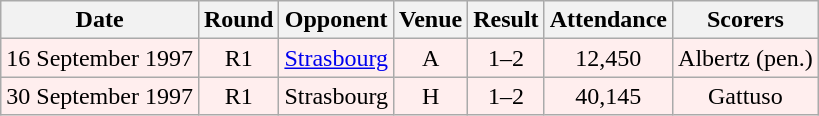<table class="wikitable sortable" style="font-size:100%; text-align:center">
<tr>
<th>Date</th>
<th>Round</th>
<th>Opponent</th>
<th>Venue</th>
<th>Result</th>
<th>Attendance</th>
<th>Scorers</th>
</tr>
<tr bgcolor = "#FFEEEE">
<td>16 September 1997</td>
<td>R1</td>
<td> <a href='#'>Strasbourg</a></td>
<td>A</td>
<td>1–2</td>
<td>12,450</td>
<td>Albertz (pen.)</td>
</tr>
<tr bgcolor = "#FFEEEE">
<td>30 September 1997</td>
<td>R1</td>
<td> Strasbourg</td>
<td>H</td>
<td>1–2</td>
<td>40,145</td>
<td>Gattuso</td>
</tr>
</table>
